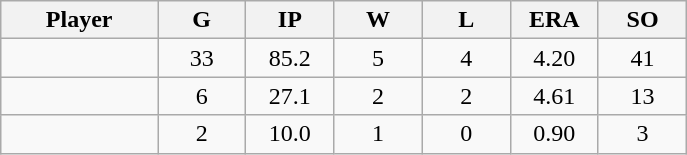<table class="wikitable sortable">
<tr>
<th bgcolor="#DDDDFF" width="16%">Player</th>
<th bgcolor="#DDDDFF" width="9%">G</th>
<th bgcolor="#DDDDFF" width="9%">IP</th>
<th bgcolor="#DDDDFF" width="9%">W</th>
<th bgcolor="#DDDDFF" width="9%">L</th>
<th bgcolor="#DDDDFF" width="9%">ERA</th>
<th bgcolor="#DDDDFF" width="9%">SO</th>
</tr>
<tr align="center">
<td></td>
<td>33</td>
<td>85.2</td>
<td>5</td>
<td>4</td>
<td>4.20</td>
<td>41</td>
</tr>
<tr align="center">
<td></td>
<td>6</td>
<td>27.1</td>
<td>2</td>
<td>2</td>
<td>4.61</td>
<td>13</td>
</tr>
<tr align="center">
<td></td>
<td>2</td>
<td>10.0</td>
<td>1</td>
<td>0</td>
<td>0.90</td>
<td>3</td>
</tr>
</table>
